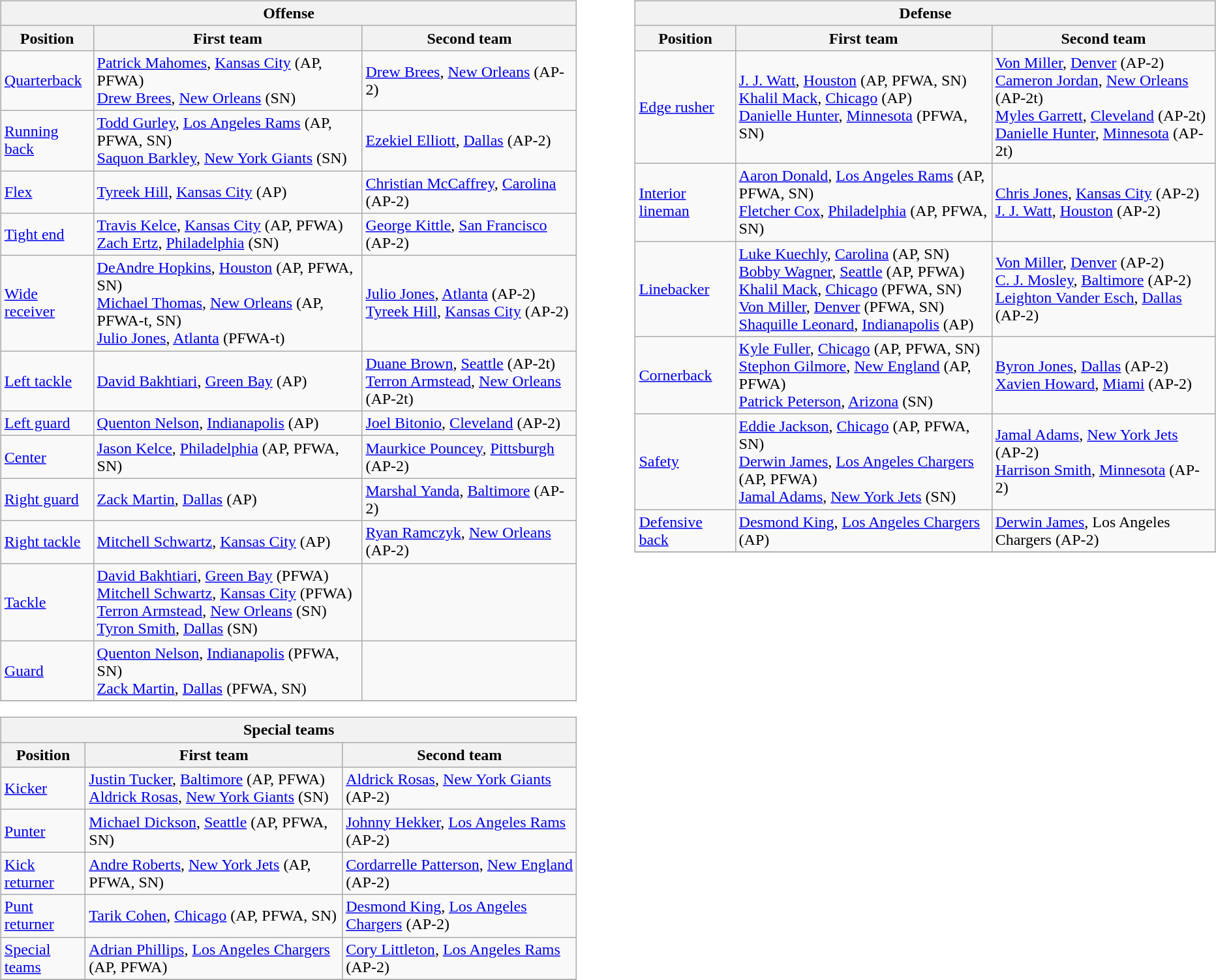<table border=0>
<tr valign="top">
<td><br><table class="wikitable">
<tr>
<th colspan=3>Offense</th>
</tr>
<tr>
<th>Position</th>
<th>First team</th>
<th>Second team</th>
</tr>
<tr>
<td><a href='#'>Quarterback</a></td>
<td><a href='#'>Patrick Mahomes</a>, <a href='#'>Kansas City</a> (AP, PFWA)<br><a href='#'>Drew Brees</a>, <a href='#'>New Orleans</a> (SN)</td>
<td><a href='#'>Drew Brees</a>, <a href='#'>New Orleans</a> (AP-2)</td>
</tr>
<tr>
<td><a href='#'>Running back</a></td>
<td><a href='#'>Todd Gurley</a>, <a href='#'>Los Angeles Rams</a> (AP, PFWA, SN)<br><a href='#'>Saquon Barkley</a>, <a href='#'>New York Giants</a> (SN)</td>
<td><a href='#'>Ezekiel Elliott</a>, <a href='#'>Dallas</a> (AP-2)</td>
</tr>
<tr>
<td><a href='#'>Flex</a></td>
<td><a href='#'>Tyreek Hill</a>, <a href='#'>Kansas City</a> (AP)</td>
<td><a href='#'>Christian McCaffrey</a>, <a href='#'>Carolina</a> (AP-2)</td>
</tr>
<tr>
<td><a href='#'>Tight end</a></td>
<td><a href='#'>Travis Kelce</a>, <a href='#'>Kansas City</a> (AP, PFWA)<br><a href='#'>Zach Ertz</a>, <a href='#'>Philadelphia</a> (SN)</td>
<td><a href='#'>George Kittle</a>, <a href='#'>San Francisco</a> (AP-2)</td>
</tr>
<tr>
<td><a href='#'>Wide receiver</a></td>
<td><a href='#'>DeAndre Hopkins</a>, <a href='#'>Houston</a> (AP, PFWA, SN)<br><a href='#'>Michael Thomas</a>, <a href='#'>New Orleans</a> (AP, PFWA-t, SN)<br><a href='#'>Julio Jones</a>, <a href='#'>Atlanta</a> (PFWA-t)</td>
<td><a href='#'>Julio Jones</a>, <a href='#'>Atlanta</a> (AP-2)<br><a href='#'>Tyreek Hill</a>, <a href='#'>Kansas City</a> (AP-2)</td>
</tr>
<tr>
<td><a href='#'>Left tackle</a></td>
<td><a href='#'>David Bakhtiari</a>, <a href='#'>Green Bay</a> (AP)</td>
<td><a href='#'>Duane Brown</a>, <a href='#'>Seattle</a> (AP-2t)<br><a href='#'>Terron Armstead</a>, <a href='#'>New Orleans</a> (AP-2t)</td>
</tr>
<tr>
<td><a href='#'>Left guard</a></td>
<td><a href='#'>Quenton Nelson</a>, <a href='#'>Indianapolis</a> (AP)</td>
<td><a href='#'>Joel Bitonio</a>, <a href='#'>Cleveland</a> (AP-2)</td>
</tr>
<tr>
<td><a href='#'>Center</a></td>
<td><a href='#'>Jason Kelce</a>, <a href='#'>Philadelphia</a> (AP, PFWA, SN)</td>
<td><a href='#'>Maurkice Pouncey</a>, <a href='#'>Pittsburgh</a> (AP-2)</td>
</tr>
<tr>
<td><a href='#'>Right guard</a></td>
<td><a href='#'>Zack Martin</a>, <a href='#'>Dallas</a> (AP)</td>
<td><a href='#'>Marshal Yanda</a>, <a href='#'>Baltimore</a> (AP-2)</td>
</tr>
<tr>
<td><a href='#'>Right tackle</a></td>
<td><a href='#'>Mitchell Schwartz</a>, <a href='#'>Kansas City</a> (AP)</td>
<td><a href='#'>Ryan Ramczyk</a>, <a href='#'>New Orleans</a> (AP-2)</td>
</tr>
<tr>
<td><a href='#'>Tackle</a></td>
<td><a href='#'>David Bakhtiari</a>, <a href='#'>Green Bay</a> (PFWA)<br><a href='#'>Mitchell Schwartz</a>, <a href='#'>Kansas City</a> (PFWA)<br><a href='#'>Terron Armstead</a>, <a href='#'>New Orleans</a> (SN)<br><a href='#'>Tyron Smith</a>, <a href='#'>Dallas</a> (SN)</td>
<td></td>
</tr>
<tr>
<td><a href='#'>Guard</a></td>
<td><a href='#'>Quenton Nelson</a>, <a href='#'>Indianapolis</a> (PFWA, SN)<br><a href='#'>Zack Martin</a>, <a href='#'>Dallas</a> (PFWA, SN)</td>
<td></td>
</tr>
<tr>
</tr>
</table>
<table class="wikitable">
<tr>
<th colspan=3>Special teams</th>
</tr>
<tr>
<th>Position</th>
<th>First team</th>
<th>Second team</th>
</tr>
<tr>
<td><a href='#'>Kicker</a></td>
<td><a href='#'>Justin Tucker</a>, <a href='#'>Baltimore</a> (AP, PFWA)<br><a href='#'>Aldrick Rosas</a>, <a href='#'>New York Giants</a> (SN)</td>
<td><a href='#'>Aldrick Rosas</a>, <a href='#'>New York Giants</a> (AP-2)</td>
</tr>
<tr>
<td><a href='#'>Punter</a></td>
<td><a href='#'>Michael Dickson</a>, <a href='#'>Seattle</a> (AP, PFWA, SN)</td>
<td><a href='#'>Johnny Hekker</a>, <a href='#'>Los Angeles Rams</a> (AP-2)</td>
</tr>
<tr>
<td><a href='#'>Kick returner</a></td>
<td><a href='#'>Andre Roberts</a>, <a href='#'>New York Jets</a> (AP, PFWA, SN)</td>
<td><a href='#'>Cordarrelle Patterson</a>, <a href='#'>New England</a> (AP-2)</td>
</tr>
<tr>
<td><a href='#'>Punt returner</a></td>
<td><a href='#'>Tarik Cohen</a>, <a href='#'>Chicago</a> (AP, PFWA, SN)</td>
<td><a href='#'>Desmond King</a>, <a href='#'>Los Angeles Chargers</a> (AP-2)</td>
</tr>
<tr>
<td><a href='#'>Special teams</a></td>
<td><a href='#'>Adrian Phillips</a>, <a href='#'>Los Angeles Chargers</a> (AP, PFWA)</td>
<td><a href='#'>Cory Littleton</a>, <a href='#'>Los Angeles Rams</a> (AP-2)</td>
</tr>
<tr>
</tr>
</table>
</td>
<td style="padding-left:40px;"><br><table class="wikitable">
<tr>
<th colspan=3>Defense</th>
</tr>
<tr>
<th>Position</th>
<th>First team</th>
<th>Second team</th>
</tr>
<tr>
<td><a href='#'>Edge rusher</a></td>
<td><a href='#'>J. J. Watt</a>, <a href='#'>Houston</a> (AP, PFWA, SN)<br><a href='#'>Khalil Mack</a>, <a href='#'>Chicago</a> (AP) <br><a href='#'>Danielle Hunter</a>, <a href='#'>Minnesota</a> (PFWA, SN)</td>
<td><a href='#'>Von Miller</a>, <a href='#'>Denver</a> (AP-2)<br><a href='#'>Cameron Jordan</a>, <a href='#'>New Orleans</a> (AP-2t)<br><a href='#'>Myles Garrett</a>, <a href='#'>Cleveland</a> (AP-2t)<br><a href='#'>Danielle Hunter</a>, <a href='#'>Minnesota</a> (AP-2t)</td>
</tr>
<tr>
<td><a href='#'>Interior lineman</a></td>
<td><a href='#'>Aaron Donald</a>, <a href='#'>Los Angeles Rams</a> (AP, PFWA, SN)<br><a href='#'>Fletcher Cox</a>, <a href='#'>Philadelphia</a> (AP, PFWA, SN)</td>
<td><a href='#'>Chris Jones</a>, <a href='#'>Kansas City</a> (AP-2)<br><a href='#'>J. J. Watt</a>, <a href='#'>Houston</a> (AP-2)</td>
</tr>
<tr>
<td><a href='#'>Linebacker</a></td>
<td><a href='#'>Luke Kuechly</a>, <a href='#'>Carolina</a> (AP, SN)<br><a href='#'>Bobby Wagner</a>, <a href='#'>Seattle</a> (AP, PFWA)<br><a href='#'>Khalil Mack</a>, <a href='#'>Chicago</a> (PFWA, SN)<br><a href='#'>Von Miller</a>, <a href='#'>Denver</a> (PFWA, SN)<br><a href='#'>Shaquille Leonard</a>, <a href='#'>Indianapolis</a> (AP)</td>
<td><a href='#'>Von Miller</a>, <a href='#'>Denver</a> (AP-2)<br><a href='#'>C. J. Mosley</a>, <a href='#'>Baltimore</a> (AP-2)<br><a href='#'>Leighton Vander Esch</a>, <a href='#'>Dallas</a> (AP-2)</td>
</tr>
<tr>
<td><a href='#'>Cornerback</a></td>
<td><a href='#'>Kyle Fuller</a>, <a href='#'>Chicago</a> (AP, PFWA, SN)<br><a href='#'>Stephon Gilmore</a>, <a href='#'>New England</a> (AP, PFWA)<br><a href='#'>Patrick Peterson</a>, <a href='#'>Arizona</a> (SN)</td>
<td><a href='#'>Byron Jones</a>, <a href='#'>Dallas</a> (AP-2)<br><a href='#'>Xavien Howard</a>, <a href='#'>Miami</a> (AP-2)</td>
</tr>
<tr>
<td><a href='#'>Safety</a></td>
<td><a href='#'>Eddie Jackson</a>, <a href='#'>Chicago</a> (AP, PFWA, SN)<br><a href='#'>Derwin James</a>, <a href='#'>Los Angeles Chargers</a> (AP, PFWA)<br><a href='#'>Jamal Adams</a>, <a href='#'>New York Jets</a> (SN)</td>
<td><a href='#'>Jamal Adams</a>, <a href='#'>New York Jets</a> (AP-2)<br><a href='#'>Harrison Smith</a>, <a href='#'>Minnesota</a> (AP-2)</td>
</tr>
<tr>
<td><a href='#'>Defensive back</a></td>
<td><a href='#'>Desmond King</a>, <a href='#'>Los Angeles Chargers</a> (AP)</td>
<td><a href='#'>Derwin James</a>, Los Angeles Chargers (AP-2)</td>
</tr>
<tr>
</tr>
</table>
</td>
</tr>
</table>
